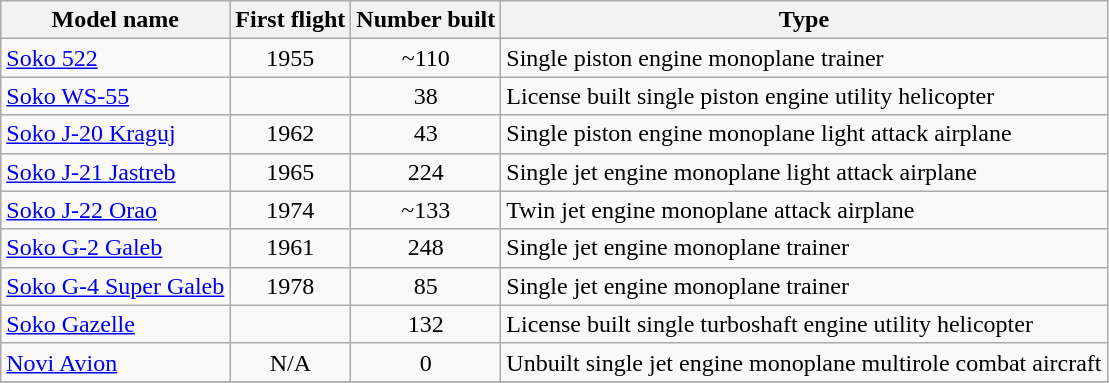<table class="wikitable sortable">
<tr>
<th>Model name</th>
<th>First flight</th>
<th>Number built</th>
<th>Type</th>
</tr>
<tr>
<td align=left><a href='#'>Soko 522</a></td>
<td align=center>1955</td>
<td align=center>~110</td>
<td align=left>Single piston engine monoplane trainer</td>
</tr>
<tr>
<td align=left><a href='#'>Soko WS-55</a></td>
<td align=center></td>
<td align=center>38</td>
<td align=left>License built single piston engine utility helicopter</td>
</tr>
<tr>
<td align=left><a href='#'>Soko J-20 Kraguj</a></td>
<td align=center>1962</td>
<td align=center>43</td>
<td align=left>Single piston engine monoplane light attack airplane</td>
</tr>
<tr>
<td align=left><a href='#'>Soko J-21 Jastreb</a></td>
<td align=center>1965</td>
<td align=center>224</td>
<td align=left>Single jet engine monoplane light attack airplane</td>
</tr>
<tr>
<td align=left><a href='#'>Soko J-22 Orao</a></td>
<td align=center>1974</td>
<td align=center>~133</td>
<td align=left>Twin jet engine monoplane attack airplane</td>
</tr>
<tr>
<td align=left><a href='#'>Soko G-2 Galeb</a></td>
<td align=center>1961</td>
<td align=center>248</td>
<td align=left>Single jet engine monoplane trainer</td>
</tr>
<tr>
<td align=left><a href='#'>Soko G-4 Super Galeb</a></td>
<td align=center>1978</td>
<td align=center>85</td>
<td align=left>Single jet engine monoplane trainer</td>
</tr>
<tr>
<td align=left><a href='#'>Soko Gazelle</a></td>
<td align=center></td>
<td align=center>132</td>
<td align=left>License built single turboshaft engine utility helicopter</td>
</tr>
<tr>
<td align=left><a href='#'>Novi Avion</a></td>
<td align=center>N/A</td>
<td align=center>0</td>
<td align=left>Unbuilt single jet engine monoplane multirole combat aircraft</td>
</tr>
<tr>
</tr>
</table>
